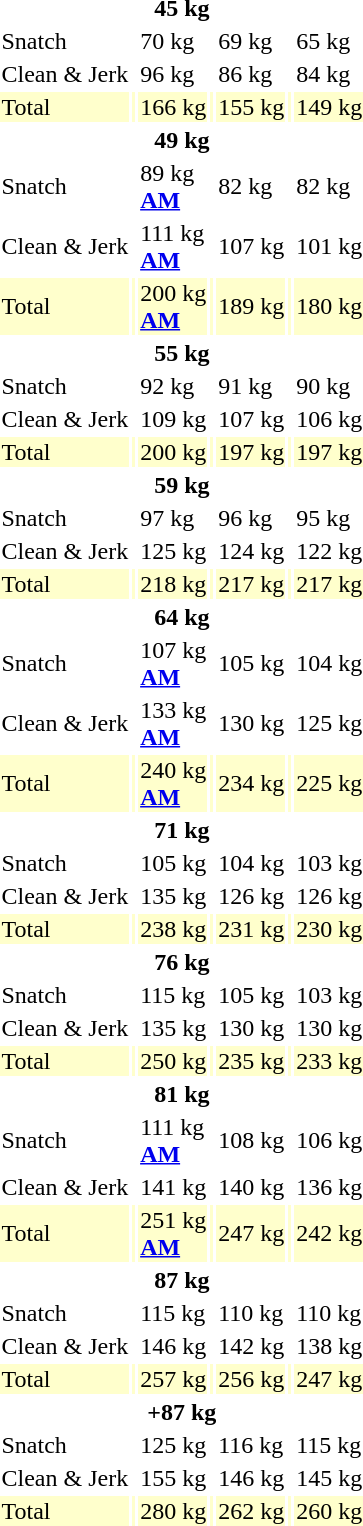<table>
<tr>
<th colspan=7>45 kg</th>
</tr>
<tr>
<td>Snatch</td>
<td></td>
<td>70 kg</td>
<td></td>
<td>69 kg</td>
<td></td>
<td>65 kg</td>
</tr>
<tr>
<td>Clean & Jerk</td>
<td></td>
<td>96 kg</td>
<td></td>
<td>86 kg</td>
<td></td>
<td>84 kg</td>
</tr>
<tr bgcolor=ffffcc>
<td>Total</td>
<td></td>
<td>166 kg</td>
<td></td>
<td>155 kg</td>
<td></td>
<td>149 kg</td>
</tr>
<tr>
<th colspan=7>49 kg</th>
</tr>
<tr>
<td>Snatch</td>
<td></td>
<td>89 kg<br><strong><a href='#'>AM</a></strong></td>
<td></td>
<td>82 kg</td>
<td></td>
<td>82 kg</td>
</tr>
<tr>
<td>Clean & Jerk</td>
<td></td>
<td>111 kg<br><strong><a href='#'>AM</a></strong></td>
<td></td>
<td>107 kg</td>
<td></td>
<td>101 kg</td>
</tr>
<tr bgcolor=ffffcc>
<td>Total</td>
<td></td>
<td>200 kg<br><strong><a href='#'>AM</a></strong></td>
<td></td>
<td>189 kg</td>
<td></td>
<td>180 kg</td>
</tr>
<tr>
<th colspan=7>55 kg</th>
</tr>
<tr>
<td>Snatch</td>
<td></td>
<td>92 kg</td>
<td></td>
<td>91 kg</td>
<td></td>
<td>90 kg</td>
</tr>
<tr>
<td>Clean & Jerk</td>
<td></td>
<td>109 kg</td>
<td></td>
<td>107 kg</td>
<td></td>
<td>106 kg</td>
</tr>
<tr bgcolor=ffffcc>
<td>Total</td>
<td></td>
<td>200 kg</td>
<td></td>
<td>197 kg</td>
<td></td>
<td>197 kg</td>
</tr>
<tr>
<th colspan=7>59 kg</th>
</tr>
<tr>
<td>Snatch</td>
<td></td>
<td>97 kg</td>
<td></td>
<td>96 kg</td>
<td></td>
<td>95 kg</td>
</tr>
<tr>
<td>Clean & Jerk</td>
<td></td>
<td>125 kg</td>
<td></td>
<td>124 kg</td>
<td></td>
<td>122 kg</td>
</tr>
<tr bgcolor=ffffcc>
<td>Total</td>
<td></td>
<td>218 kg</td>
<td></td>
<td>217 kg</td>
<td></td>
<td>217 kg</td>
</tr>
<tr>
<th colspan=7>64 kg</th>
</tr>
<tr>
<td>Snatch</td>
<td></td>
<td>107 kg<br><strong><a href='#'>AM</a></strong></td>
<td></td>
<td>105 kg</td>
<td></td>
<td>104 kg</td>
</tr>
<tr>
<td>Clean & Jerk</td>
<td></td>
<td>133 kg<br><strong><a href='#'>AM</a></strong></td>
<td></td>
<td>130 kg</td>
<td></td>
<td>125 kg</td>
</tr>
<tr bgcolor=ffffcc>
<td>Total</td>
<td></td>
<td>240 kg<br><strong><a href='#'>AM</a></strong></td>
<td></td>
<td>234 kg</td>
<td></td>
<td>225 kg</td>
</tr>
<tr>
<th colspan=7>71 kg</th>
</tr>
<tr>
<td>Snatch</td>
<td></td>
<td>105 kg</td>
<td></td>
<td>104 kg</td>
<td></td>
<td>103 kg</td>
</tr>
<tr>
<td>Clean & Jerk</td>
<td></td>
<td>135 kg</td>
<td></td>
<td>126 kg</td>
<td></td>
<td>126 kg</td>
</tr>
<tr bgcolor=ffffcc>
<td>Total</td>
<td></td>
<td>238 kg</td>
<td></td>
<td>231 kg</td>
<td></td>
<td>230 kg</td>
</tr>
<tr>
<th colspan=7>76 kg</th>
</tr>
<tr>
<td>Snatch</td>
<td></td>
<td>115 kg</td>
<td></td>
<td>105 kg</td>
<td></td>
<td>103 kg</td>
</tr>
<tr>
<td>Clean & Jerk</td>
<td></td>
<td>135 kg</td>
<td></td>
<td>130 kg</td>
<td></td>
<td>130 kg</td>
</tr>
<tr bgcolor=ffffcc>
<td>Total</td>
<td></td>
<td>250 kg</td>
<td></td>
<td>235 kg</td>
<td></td>
<td>233 kg</td>
</tr>
<tr>
<th colspan=7>81 kg</th>
</tr>
<tr>
<td>Snatch</td>
<td></td>
<td>111 kg<br><strong><a href='#'>AM</a></strong></td>
<td></td>
<td>108 kg</td>
<td></td>
<td>106 kg</td>
</tr>
<tr>
<td>Clean & Jerk</td>
<td></td>
<td>141 kg</td>
<td></td>
<td>140 kg</td>
<td></td>
<td>136 kg</td>
</tr>
<tr bgcolor=ffffcc>
<td>Total</td>
<td></td>
<td>251 kg<br><strong><a href='#'>AM</a></strong></td>
<td></td>
<td>247 kg</td>
<td></td>
<td>242 kg</td>
</tr>
<tr>
<th colspan=7>87 kg</th>
</tr>
<tr>
<td>Snatch</td>
<td></td>
<td>115 kg</td>
<td></td>
<td>110 kg</td>
<td></td>
<td>110 kg</td>
</tr>
<tr>
<td>Clean & Jerk</td>
<td></td>
<td>146 kg</td>
<td></td>
<td>142 kg</td>
<td></td>
<td>138 kg</td>
</tr>
<tr bgcolor=ffffcc>
<td>Total</td>
<td></td>
<td>257 kg</td>
<td></td>
<td>256 kg</td>
<td></td>
<td>247 kg</td>
</tr>
<tr>
<th colspan=7>+87 kg</th>
</tr>
<tr>
<td>Snatch</td>
<td></td>
<td>125 kg</td>
<td></td>
<td>116 kg</td>
<td></td>
<td>115 kg</td>
</tr>
<tr>
<td>Clean & Jerk</td>
<td></td>
<td>155 kg</td>
<td></td>
<td>146 kg</td>
<td></td>
<td>145 kg</td>
</tr>
<tr bgcolor=ffffcc>
<td>Total</td>
<td></td>
<td>280 kg</td>
<td></td>
<td>262 kg</td>
<td></td>
<td>260 kg</td>
</tr>
</table>
